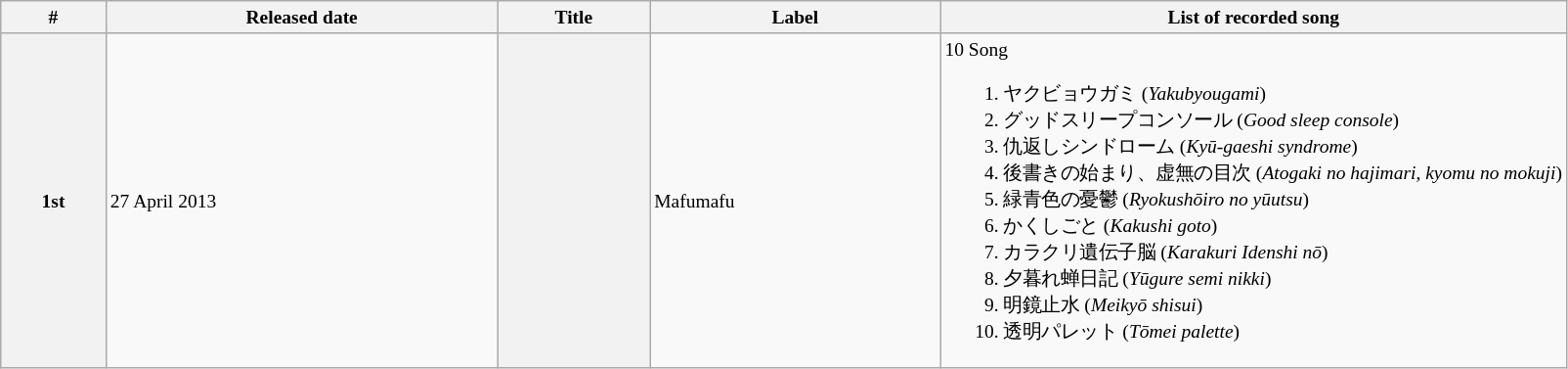<table class="wikitable" style="font-size:small">
<tr>
<th>#</th>
<th>Released date</th>
<th>Title</th>
<th>Label</th>
<th style="width:40%">List of recorded song</th>
</tr>
<tr>
<th>1st</th>
<td>27 April 2013</td>
<th></th>
<td>Mafumafu</td>
<td>10 Song<br><ol><li>ヤクビョウガミ (<em>Yakubyougami</em>)</li><li>グッドスリープコンソール (<em>Good sleep console</em>)</li><li>仇返しシンドローム (<em>Kyū-gaeshi syndrome</em>)</li><li>後書きの始まり、虚無の目次 (<em>Atogaki no hajimari, kyomu no mokuji</em>)</li><li>緑青色の憂鬱 (<em>Ryokushōiro no yūutsu</em>)</li><li>かくしごと (<em>Kakushi goto</em>)</li><li>カラクリ遺伝子脳 (<em>Karakuri Idenshi nō</em>)</li><li>夕暮れ蝉日記 (<em>Yūgure semi nikki</em>)</li><li>明鏡止水 (<em>Meikyō shisui</em>)</li><li>透明パレット (<em>Tōmei palette</em>)</li></ol></td>
</tr>
</table>
